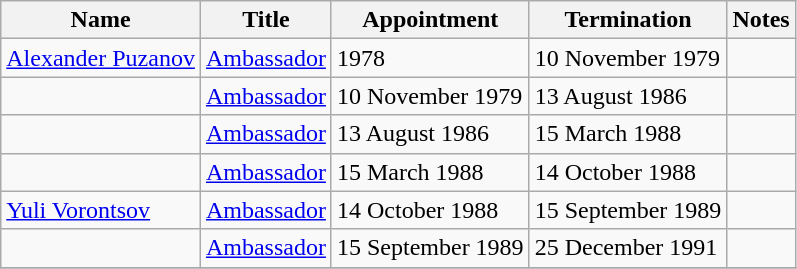<table class="wikitable">
<tr valign="middle">
<th>Name</th>
<th>Title</th>
<th>Appointment</th>
<th>Termination</th>
<th>Notes</th>
</tr>
<tr>
<td><a href='#'>Alexander Puzanov</a></td>
<td><a href='#'>Ambassador</a></td>
<td>1978</td>
<td>10 November 1979</td>
<td></td>
</tr>
<tr>
<td></td>
<td><a href='#'>Ambassador</a></td>
<td>10 November 1979</td>
<td>13 August 1986</td>
<td></td>
</tr>
<tr>
<td></td>
<td><a href='#'>Ambassador</a></td>
<td>13 August 1986</td>
<td>15 March 1988</td>
<td></td>
</tr>
<tr>
<td></td>
<td><a href='#'>Ambassador</a></td>
<td>15 March 1988</td>
<td>14 October 1988</td>
<td></td>
</tr>
<tr>
<td><a href='#'>Yuli Vorontsov</a></td>
<td><a href='#'>Ambassador</a></td>
<td>14 October 1988</td>
<td>15 September 1989</td>
<td></td>
</tr>
<tr>
<td></td>
<td><a href='#'>Ambassador</a></td>
<td>15 September 1989</td>
<td>25 December 1991</td>
<td></td>
</tr>
<tr>
</tr>
</table>
